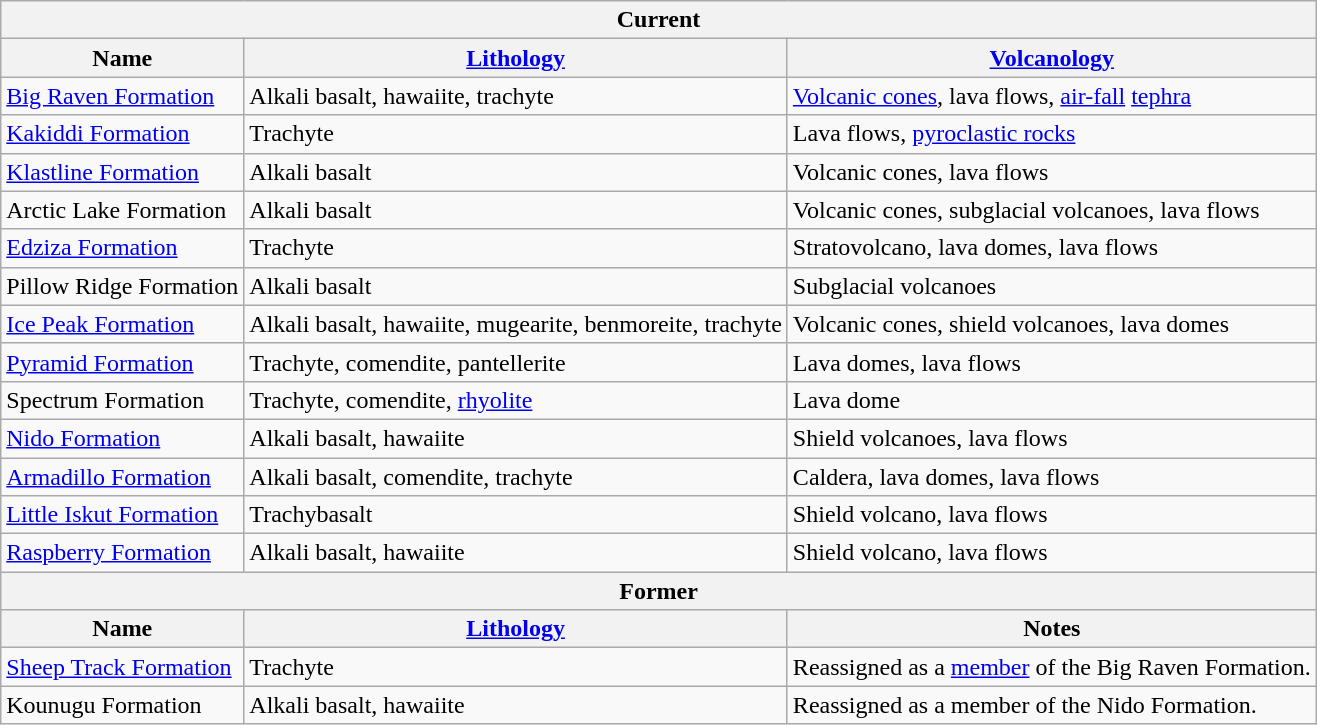<table class="wikitable">
<tr>
<th colspan="4">Current</th>
</tr>
<tr>
<th>Name</th>
<th><a href='#'>Lithology</a></th>
<th><a href='#'>Volcanology</a></th>
</tr>
<tr>
<td><a href='#'>Big Raven Formation</a></td>
<td>Alkali basalt, hawaiite, trachyte</td>
<td><a href='#'>Volcanic cones</a>, lava flows, <a href='#'>air-fall</a> <a href='#'>tephra</a></td>
</tr>
<tr>
<td><a href='#'>Kakiddi Formation</a></td>
<td>Trachyte</td>
<td>Lava flows, <a href='#'>pyroclastic rocks</a></td>
</tr>
<tr>
<td><a href='#'>Klastline Formation</a></td>
<td>Alkali basalt</td>
<td>Volcanic cones, lava flows</td>
</tr>
<tr>
<td>Arctic Lake Formation</td>
<td>Alkali basalt</td>
<td>Volcanic cones, subglacial volcanoes, lava flows</td>
</tr>
<tr>
<td><a href='#'>Edziza Formation</a></td>
<td>Trachyte</td>
<td>Stratovolcano, lava domes, lava flows</td>
</tr>
<tr>
<td>Pillow Ridge Formation</td>
<td>Alkali basalt</td>
<td>Subglacial volcanoes</td>
</tr>
<tr>
<td><a href='#'>Ice Peak Formation</a></td>
<td>Alkali basalt, hawaiite, mugearite, benmoreite, trachyte</td>
<td>Volcanic cones, shield volcanoes, lava domes</td>
</tr>
<tr>
<td><a href='#'>Pyramid Formation</a></td>
<td>Trachyte, comendite, pantellerite</td>
<td>Lava domes, lava flows</td>
</tr>
<tr>
<td>Spectrum Formation</td>
<td>Trachyte, comendite, <a href='#'>rhyolite</a></td>
<td>Lava dome</td>
</tr>
<tr>
<td><a href='#'>Nido Formation</a></td>
<td>Alkali basalt, hawaiite</td>
<td>Shield volcanoes, lava flows</td>
</tr>
<tr>
<td><a href='#'>Armadillo Formation</a></td>
<td>Alkali basalt, comendite, trachyte</td>
<td>Caldera, lava domes, lava flows</td>
</tr>
<tr>
<td><a href='#'>Little Iskut Formation</a></td>
<td>Trachybasalt</td>
<td>Shield volcano, lava flows</td>
</tr>
<tr>
<td><a href='#'>Raspberry Formation</a></td>
<td>Alkali basalt, hawaiite</td>
<td>Shield volcano, lava flows</td>
</tr>
<tr>
<th colspan="4">Former</th>
</tr>
<tr>
<th>Name</th>
<th><a href='#'>Lithology</a></th>
<th>Notes</th>
</tr>
<tr>
<td><a href='#'>Sheep Track Formation</a></td>
<td>Trachyte</td>
<td>Reassigned as a <a href='#'>member</a> of the Big Raven Formation.</td>
</tr>
<tr>
<td>Kounugu Formation</td>
<td>Alkali basalt, hawaiite</td>
<td>Reassigned as a member of the Nido Formation.</td>
</tr>
</table>
